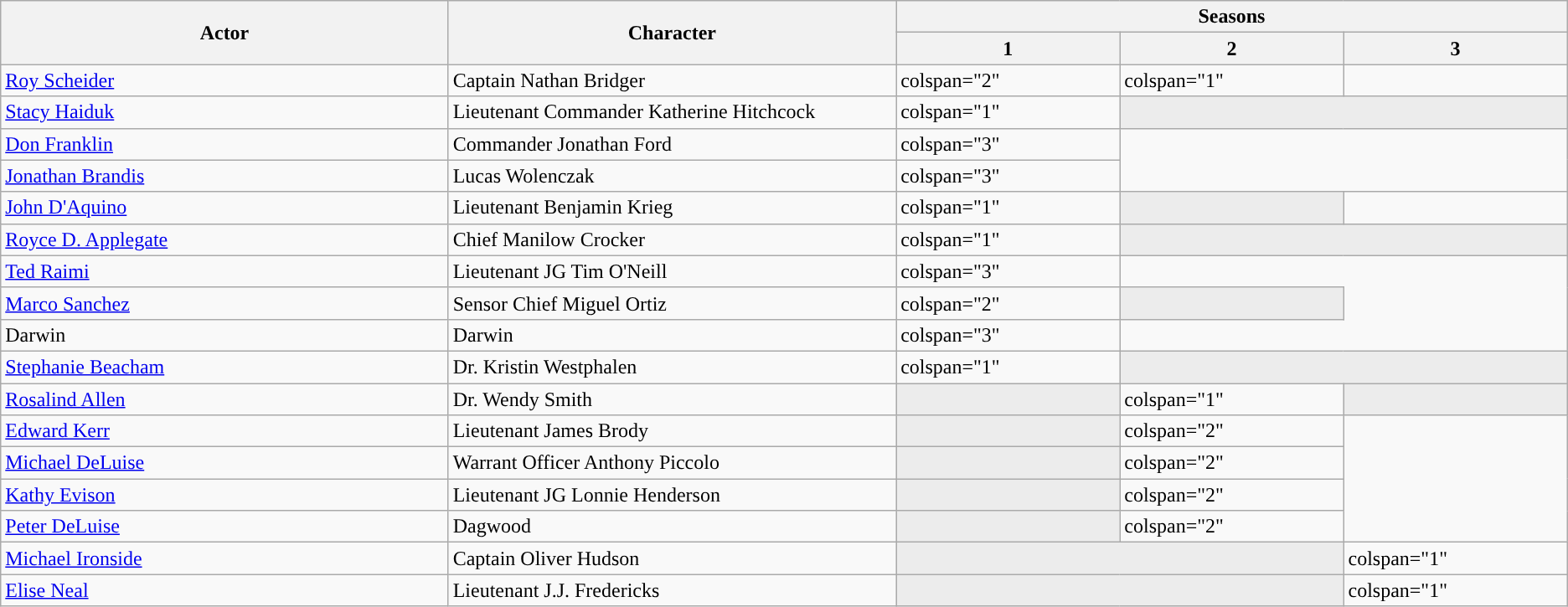<table class="wikitable">
<tr>
<th style="width:20%;" rowspan="2">Actor</th>
<th style="width:20%;" rowspan="2">Character</th>
<th colspan="3">Seasons</th>
</tr>
<tr>
<th style="width:10%;">1</th>
<th style="width:10%;">2</th>
<th style="width:10%;">3</th>
</tr>
<tr>
<td><a href='#'>Roy Scheider</a></td>
<td>Captain Nathan Bridger</td>
<td>colspan="2" </td>
<td>colspan="1" </td>
</tr>
<tr>
<td><a href='#'>Stacy Haiduk</a></td>
<td>Lieutenant Commander Katherine Hitchcock</td>
<td>colspan="1" </td>
<td colspan="2" style="background: #ececec; color: grey; vertical-align: middle; text-align: center; " class="table-na"></td>
</tr>
<tr>
<td><a href='#'>Don Franklin</a></td>
<td>Commander Jonathan Ford</td>
<td>colspan="3" </td>
</tr>
<tr>
<td><a href='#'>Jonathan Brandis</a></td>
<td>Lucas Wolenczak</td>
<td>colspan="3" </td>
</tr>
<tr>
<td><a href='#'>John D'Aquino</a></td>
<td>Lieutenant Benjamin Krieg</td>
<td>colspan="1" </td>
<td colspan="1" style="background: #ececec; color: grey; vertical-align: middle; text-align: center; " class="table-na"></td>
<td></td>
</tr>
<tr>
<td><a href='#'>Royce D. Applegate</a></td>
<td>Chief Manilow Crocker</td>
<td>colspan="1" </td>
<td colspan="2" style="background: #ececec; color: grey; vertical-align: middle; text-align: center; " class="table-na"></td>
</tr>
<tr>
<td><a href='#'>Ted Raimi</a></td>
<td>Lieutenant JG Tim O'Neill</td>
<td>colspan="3" </td>
</tr>
<tr>
<td><a href='#'>Marco Sanchez</a></td>
<td>Sensor Chief Miguel Ortiz</td>
<td>colspan="2" </td>
<td colspan="1" style="background: #ececec; color: grey; vertical-align: middle; text-align: center; " class="table-na"></td>
</tr>
<tr>
<td>Darwin</td>
<td>Darwin</td>
<td>colspan="3" </td>
</tr>
<tr>
<td><a href='#'>Stephanie Beacham</a></td>
<td>Dr. Kristin Westphalen</td>
<td>colspan="1" </td>
<td colspan="2" style="background: #ececec; color: grey; vertical-align: middle; text-align: center; " class="table-na"></td>
</tr>
<tr>
<td><a href='#'>Rosalind Allen</a></td>
<td>Dr. Wendy Smith</td>
<td colspan="1" style="background: #ececec; color: grey; vertical-align: middle; text-align: center; " class="table-na"></td>
<td>colspan="1" </td>
<td colspan="1" style="background: #ececec; color: grey; vertical-align: middle; text-align: center; " class="table-na"></td>
</tr>
<tr>
<td><a href='#'>Edward Kerr</a></td>
<td>Lieutenant James Brody</td>
<td colspan="1" style="background: #ececec; color: grey; vertical-align: middle; text-align: center; " class="table-na"></td>
<td>colspan="2" </td>
</tr>
<tr>
<td><a href='#'>Michael DeLuise</a></td>
<td>Warrant Officer Anthony Piccolo</td>
<td colspan="1" style="background: #ececec; color: grey; vertical-align: middle; text-align: center; " class="table-na"></td>
<td>colspan="2" </td>
</tr>
<tr>
<td><a href='#'>Kathy Evison</a></td>
<td>Lieutenant JG Lonnie Henderson</td>
<td colspan="1" style="background: #ececec; color: grey; vertical-align: middle; text-align: center; " class="table-na"></td>
<td>colspan="2" </td>
</tr>
<tr>
<td><a href='#'>Peter DeLuise</a></td>
<td>Dagwood</td>
<td colspan="1" style="background: #ececec; color: grey; vertical-align: middle; text-align: center; " class="table-na"></td>
<td>colspan="2" </td>
</tr>
<tr>
<td><a href='#'>Michael Ironside</a></td>
<td>Captain Oliver Hudson</td>
<td colspan="2" style="background: #ececec; color: grey; vertical-align: middle; text-align: center; " class="table-na"></td>
<td>colspan="1" </td>
</tr>
<tr>
<td><a href='#'>Elise Neal</a></td>
<td>Lieutenant J.J. Fredericks</td>
<td colspan="2" style="background: #ececec; color: grey; vertical-align: middle; text-align: center; " class="table-na"></td>
<td>colspan="1" </td>
</tr>
</table>
